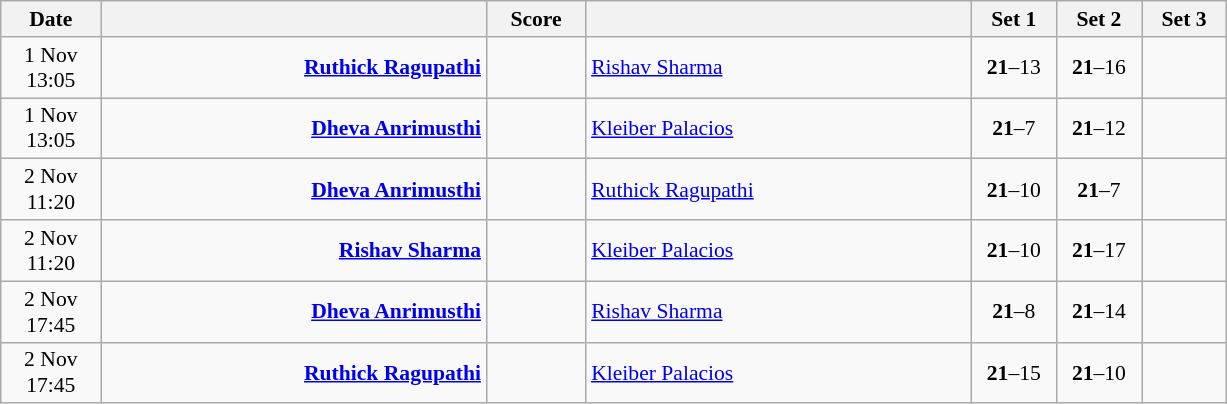<table class="wikitable" style="text-align:center; font-size:90%">
<tr>
<th width="60">Date</th>
<th align="right" width="250"></th>
<th width="60">Score</th>
<th align="left" width="250"></th>
<th width="50">Set 1</th>
<th width="50">Set 2</th>
<th width="50">Set 3</th>
</tr>
<tr>
<td>1 Nov<br>13:05</td>
<td align="right"><strong><a href='#'>Ruthick Ragupathi</a></strong> </td>
<td align="center"></td>
<td align="left"> <a href='#'>Rishav Sharma</a></td>
<td><strong>21</strong>–13</td>
<td><strong>21</strong>–16</td>
<td></td>
</tr>
<tr>
<td>1 Nov<br>13:05</td>
<td align="right"><strong><a href='#'>Dheva Anrimusthi</a></strong> </td>
<td align="center"></td>
<td align="left"> <a href='#'>Kleiber Palacios</a></td>
<td><strong>21</strong>–7</td>
<td><strong>21</strong>–12</td>
<td></td>
</tr>
<tr>
<td>2 Nov<br>11:20</td>
<td align="right"><strong><a href='#'>Dheva Anrimusthi</a></strong> </td>
<td align="center"></td>
<td align="left"> <a href='#'>Ruthick Ragupathi</a></td>
<td><strong>21</strong>–10</td>
<td><strong>21</strong>–7</td>
<td></td>
</tr>
<tr>
<td>2 Nov<br>11:20</td>
<td align="right"><strong><a href='#'>Rishav Sharma</a></strong> </td>
<td align="center"></td>
<td align="left"> <a href='#'>Kleiber Palacios</a></td>
<td><strong>21</strong>–10</td>
<td><strong>21</strong>–17</td>
<td></td>
</tr>
<tr>
<td>2 Nov<br>17:45</td>
<td align="right"><strong><a href='#'>Dheva Anrimusthi</a></strong> </td>
<td align="center"></td>
<td align="left"> <a href='#'>Rishav Sharma</a></td>
<td><strong>21</strong>–8</td>
<td><strong>21</strong>–14</td>
<td></td>
</tr>
<tr>
<td>2 Nov<br>17:45</td>
<td align="right"><strong><a href='#'>Ruthick Ragupathi</a></strong> </td>
<td align="center"></td>
<td align="left"> <a href='#'>Kleiber Palacios</a></td>
<td><strong>21</strong>–15</td>
<td><strong>21</strong>–10</td>
<td></td>
</tr>
</table>
